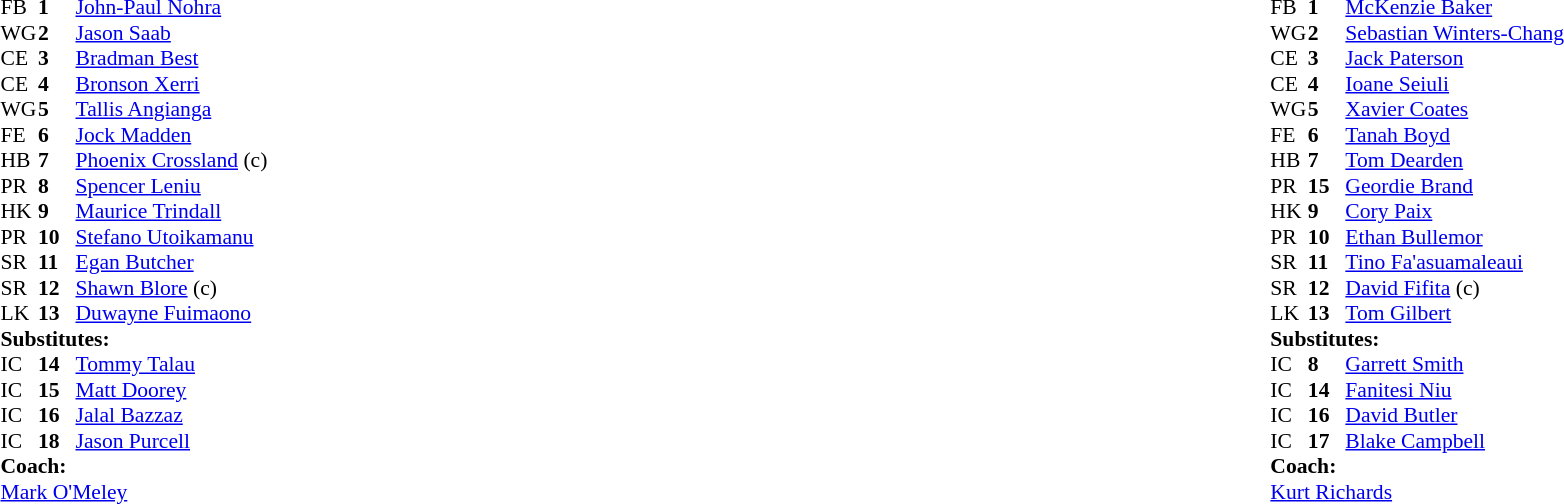<table width="100%" class="mw-collapsible mw-collapsed">
<tr>
<td valign="top" width="50%"><br><table cellspacing="0" cellpadding="0" style="font-size: 90%">
<tr>
<th width="25"></th>
<th width="25"></th>
</tr>
<tr>
<td>FB</td>
<td><strong>1</strong></td>
<td> <a href='#'>John-Paul Nohra</a></td>
</tr>
<tr>
<td>WG</td>
<td><strong>2</strong></td>
<td> <a href='#'>Jason Saab</a></td>
</tr>
<tr>
<td>CE</td>
<td><strong>3</strong></td>
<td> <a href='#'>Bradman Best</a></td>
</tr>
<tr>
<td>CE</td>
<td><strong>4</strong></td>
<td> <a href='#'>Bronson Xerri</a></td>
</tr>
<tr>
<td>WG</td>
<td><strong>5</strong></td>
<td> <a href='#'>Tallis Angianga</a></td>
</tr>
<tr>
<td>FE</td>
<td><strong>6</strong></td>
<td> <a href='#'>Jock Madden</a></td>
</tr>
<tr>
<td>HB</td>
<td><strong>7</strong></td>
<td> <a href='#'>Phoenix Crossland</a> (c)</td>
</tr>
<tr>
<td>PR</td>
<td><strong>8</strong></td>
<td> <a href='#'>Spencer Leniu</a></td>
</tr>
<tr>
<td>HK</td>
<td><strong>9</strong></td>
<td> <a href='#'>Maurice Trindall</a></td>
</tr>
<tr>
<td>PR</td>
<td><strong>10</strong></td>
<td> <a href='#'>Stefano Utoikamanu</a></td>
</tr>
<tr>
<td>SR</td>
<td><strong>11</strong></td>
<td> <a href='#'>Egan Butcher</a></td>
</tr>
<tr>
<td>SR</td>
<td><strong>12</strong></td>
<td> <a href='#'>Shawn Blore</a> (c)</td>
</tr>
<tr>
<td>LK</td>
<td><strong>13</strong></td>
<td> <a href='#'>Duwayne Fuimaono</a></td>
</tr>
<tr>
<td colspan="3"><strong>Substitutes:</strong></td>
</tr>
<tr>
<td>IC</td>
<td><strong>14</strong></td>
<td> <a href='#'>Tommy Talau</a></td>
</tr>
<tr>
<td>IC</td>
<td><strong>15</strong></td>
<td> <a href='#'>Matt Doorey</a></td>
</tr>
<tr>
<td>IC</td>
<td><strong>16</strong></td>
<td> <a href='#'>Jalal Bazzaz</a></td>
</tr>
<tr>
<td>IC</td>
<td><strong>18</strong></td>
<td> <a href='#'>Jason Purcell</a></td>
</tr>
<tr>
<td colspan="3"><strong>Coach:</strong></td>
</tr>
<tr>
<td colspan="4"> <a href='#'>Mark O'Meley</a></td>
</tr>
</table>
</td>
<td valign="top" width="50%"><br><table cellspacing="0" cellpadding="0" align="center" style="font-size: 90%">
<tr>
<th width="25"></th>
<th width="25"></th>
</tr>
<tr>
<td>FB</td>
<td><strong>1</strong></td>
<td> <a href='#'>McKenzie Baker</a></td>
</tr>
<tr>
<td>WG</td>
<td><strong>2</strong></td>
<td> <a href='#'>Sebastian Winters-Chang</a></td>
</tr>
<tr>
<td>CE</td>
<td><strong>3</strong></td>
<td> <a href='#'>Jack Paterson</a></td>
</tr>
<tr>
<td>CE</td>
<td><strong>4</strong></td>
<td> <a href='#'>Ioane Seiuli</a></td>
</tr>
<tr>
<td>WG</td>
<td><strong>5</strong></td>
<td> <a href='#'>Xavier Coates</a></td>
</tr>
<tr>
<td>FE</td>
<td><strong>6</strong></td>
<td> <a href='#'>Tanah Boyd</a></td>
</tr>
<tr>
<td>HB</td>
<td><strong>7</strong></td>
<td> <a href='#'>Tom Dearden</a></td>
</tr>
<tr>
<td>PR</td>
<td><strong>15</strong></td>
<td> <a href='#'>Geordie Brand</a></td>
</tr>
<tr>
<td>HK</td>
<td><strong>9</strong></td>
<td> <a href='#'>Cory Paix</a></td>
</tr>
<tr>
<td>PR</td>
<td><strong>10</strong></td>
<td> <a href='#'>Ethan Bullemor</a></td>
</tr>
<tr>
<td>SR</td>
<td><strong>11</strong></td>
<td> <a href='#'>Tino Fa'asuamaleaui</a></td>
</tr>
<tr>
<td>SR</td>
<td><strong>12</strong></td>
<td> <a href='#'>David Fifita</a> (c)</td>
</tr>
<tr>
<td>LK</td>
<td><strong>13</strong></td>
<td> <a href='#'>Tom Gilbert</a></td>
</tr>
<tr>
<td colspan="3"><strong>Substitutes:</strong></td>
</tr>
<tr>
<td>IC</td>
<td><strong>8</strong></td>
<td> <a href='#'>Garrett Smith</a></td>
</tr>
<tr>
<td>IC</td>
<td><strong>14</strong></td>
<td> <a href='#'>Fanitesi Niu</a></td>
</tr>
<tr>
<td>IC</td>
<td><strong>16</strong></td>
<td> <a href='#'>David Butler</a></td>
</tr>
<tr>
<td>IC</td>
<td><strong>17</strong></td>
<td> <a href='#'>Blake Campbell</a></td>
</tr>
<tr>
<td colspan="3"><strong>Coach:</strong></td>
</tr>
<tr>
<td colspan="4"> <a href='#'>Kurt Richards</a></td>
</tr>
</table>
</td>
</tr>
</table>
